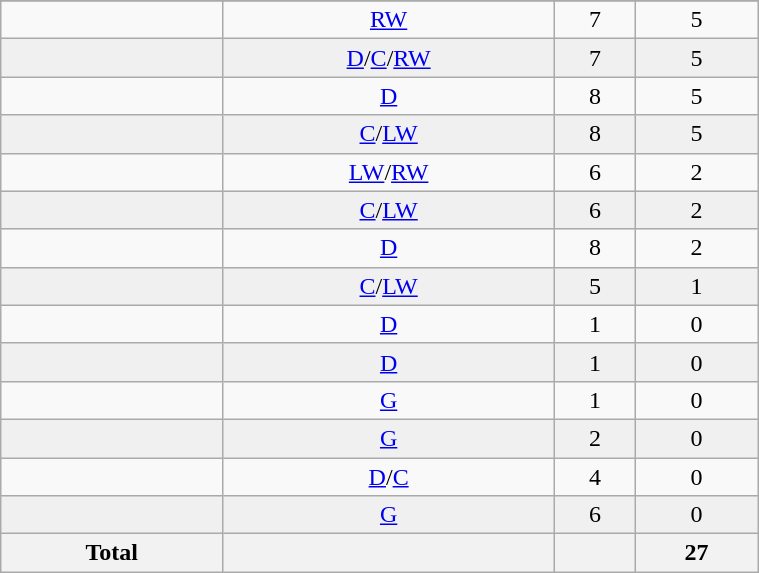<table class="wikitable sortable" width ="40%">
<tr align="center">
</tr>
<tr align="center" bgcolor="">
<td></td>
<td><a href='#'>RW</a></td>
<td>7</td>
<td>5</td>
</tr>
<tr align="center" bgcolor="f0f0f0">
<td></td>
<td><a href='#'>D</a>/<a href='#'>C</a>/<a href='#'>RW</a></td>
<td>7</td>
<td>5</td>
</tr>
<tr align="center" bgcolor="">
<td></td>
<td><a href='#'>D</a></td>
<td>8</td>
<td>5</td>
</tr>
<tr align="center" bgcolor="f0f0f0">
<td></td>
<td><a href='#'>C</a>/<a href='#'>LW</a></td>
<td>8</td>
<td>5</td>
</tr>
<tr align="center" bgcolor="">
<td></td>
<td><a href='#'>LW</a>/<a href='#'>RW</a></td>
<td>6</td>
<td>2</td>
</tr>
<tr align="center" bgcolor="f0f0f0">
<td></td>
<td><a href='#'>C</a>/<a href='#'>LW</a></td>
<td>6</td>
<td>2</td>
</tr>
<tr align="center" bgcolor="">
<td></td>
<td><a href='#'>D</a></td>
<td>8</td>
<td>2</td>
</tr>
<tr align="center" bgcolor="f0f0f0">
<td></td>
<td><a href='#'>C</a>/<a href='#'>LW</a></td>
<td>5</td>
<td>1</td>
</tr>
<tr align="center" bgcolor="">
<td></td>
<td><a href='#'>D</a></td>
<td>1</td>
<td>0</td>
</tr>
<tr align="center" bgcolor="f0f0f0">
<td></td>
<td><a href='#'>D</a></td>
<td>1</td>
<td>0</td>
</tr>
<tr align="center" bgcolor="">
<td></td>
<td><a href='#'>G</a></td>
<td>1</td>
<td>0</td>
</tr>
<tr align="center" bgcolor="f0f0f0">
<td></td>
<td><a href='#'>G</a></td>
<td>2</td>
<td>0</td>
</tr>
<tr align="center" bgcolor="">
<td></td>
<td><a href='#'>D</a>/<a href='#'>C</a></td>
<td>4</td>
<td>0</td>
</tr>
<tr align="center" bgcolor="f0f0f0">
<td></td>
<td><a href='#'>G</a></td>
<td>6</td>
<td>0</td>
</tr>
<tr>
<th>Total</th>
<th></th>
<th></th>
<th>27</th>
</tr>
</table>
